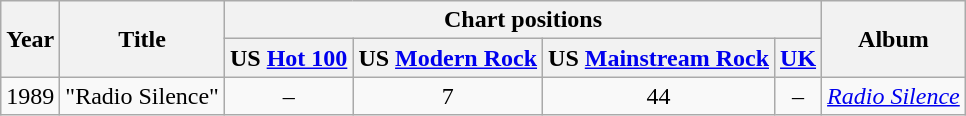<table class="wikitable">
<tr>
<th rowspan="2">Year</th>
<th rowspan="2">Title</th>
<th colspan="4">Chart positions</th>
<th rowspan="2">Album</th>
</tr>
<tr>
<th>US <a href='#'>Hot 100</a></th>
<th>US <a href='#'>Modern Rock</a></th>
<th>US <a href='#'>Mainstream Rock</a></th>
<th><a href='#'>UK</a></th>
</tr>
<tr>
<td>1989</td>
<td>"Radio Silence"</td>
<td align="center">–</td>
<td align="center">7</td>
<td align="center">44</td>
<td align="center">–</td>
<td><em><a href='#'>Radio Silence</a></em></td>
</tr>
</table>
